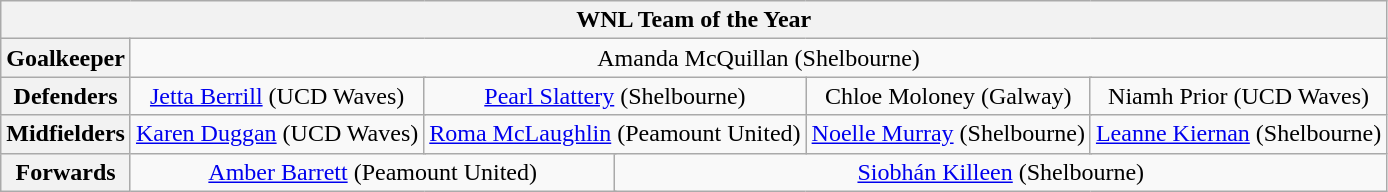<table class="wikitable" style="text-align:center">
<tr>
<th colspan="13">WNL Team of the Year</th>
</tr>
<tr>
<th>Goalkeeper</th>
<td colspan="12"> Amanda McQuillan (Shelbourne)</td>
</tr>
<tr>
<th>Defenders</th>
<td colspan="3"> <a href='#'>Jetta Berrill</a> (UCD Waves)</td>
<td colspan="3"> <a href='#'>Pearl Slattery</a> (Shelbourne)</td>
<td colspan="3"> Chloe Moloney (Galway)</td>
<td colspan="3"> Niamh Prior (UCD Waves)</td>
</tr>
<tr>
<th>Midfielders</th>
<td colspan="3"> <a href='#'>Karen Duggan</a> (UCD Waves)</td>
<td colspan="3"> <a href='#'>Roma McLaughlin</a> (Peamount United)</td>
<td colspan="3"> <a href='#'>Noelle Murray</a> (Shelbourne)</td>
<td colspan="3"> <a href='#'>Leanne Kiernan</a> (Shelbourne)</td>
</tr>
<tr>
<th>Forwards</th>
<td colspan="5"> <a href='#'>Amber Barrett</a> (Peamount United)</td>
<td colspan="5"> <a href='#'>Siobhán Killeen</a> (Shelbourne)</td>
</tr>
</table>
